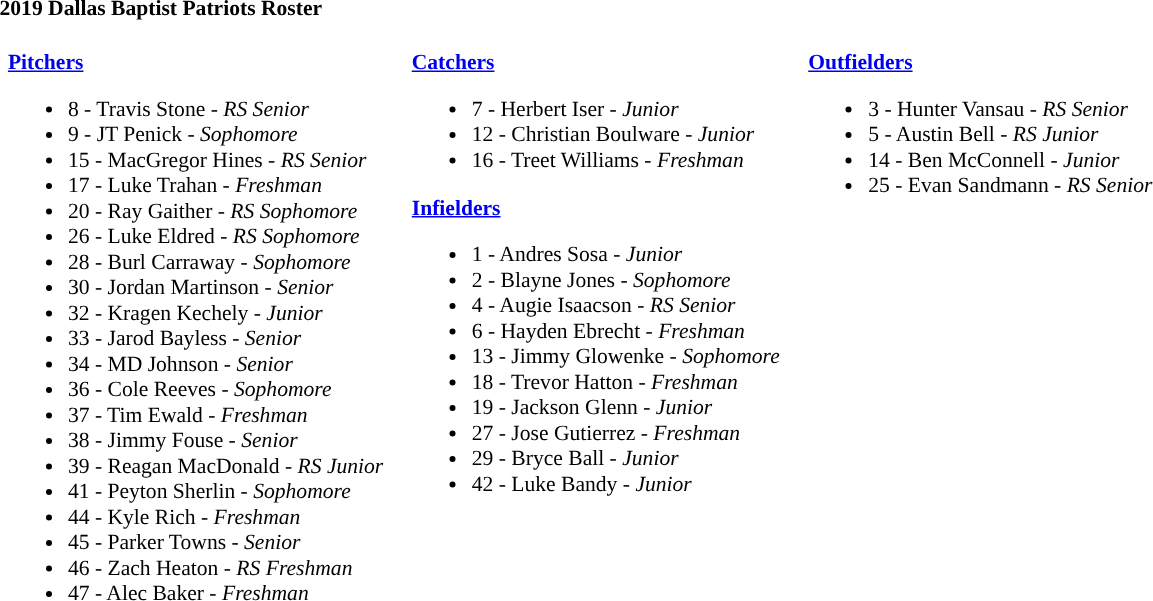<table class="toccolours" style="border-collapse:collapse; font-size:90%;">
<tr>
<td colspan="7"><strong>2019 Dallas Baptist Patriots Roster</strong></td>
</tr>
<tr>
<td width="03"> </td>
<td valign="top"><br><strong><a href='#'>Pitchers</a></strong><ul><li>8 - Travis Stone - <em>RS Senior</em></li><li>9 - JT Penick - <em>Sophomore</em></li><li>15 - MacGregor Hines - <em>RS Senior</em></li><li>17 - Luke Trahan - <em>Freshman</em></li><li>20 - Ray Gaither - <em>RS Sophomore</em></li><li>26 - Luke Eldred - <em>RS Sophomore</em></li><li>28 - Burl Carraway - <em>Sophomore</em></li><li>30 - Jordan Martinson - <em>Senior</em></li><li>32 - Kragen Kechely - <em>Junior</em></li><li>33 - Jarod Bayless - <em>Senior</em></li><li>34 - MD Johnson - <em>Senior</em></li><li>36 - Cole Reeves - <em>Sophomore</em></li><li>37 - Tim Ewald - <em>Freshman</em></li><li>38 - Jimmy Fouse - <em>Senior</em></li><li>39 - Reagan MacDonald - <em>RS Junior</em></li><li>41 - Peyton Sherlin - <em>Sophomore</em></li><li>44 - Kyle Rich - <em>Freshman</em></li><li>45 - Parker Towns - <em>Senior</em></li><li>46 - Zach Heaton - <em>RS Freshman</em></li><li>47 - Alec Baker - <em>Freshman</em></li></ul></td>
<td width="15"> </td>
<td valign="top"><br><strong><a href='#'>Catchers</a></strong><ul><li>7 - Herbert Iser - <em>Junior</em></li><li>12 - Christian Boulware - <em>Junior</em></li><li>16 - Treet Williams - <em>Freshman</em></li></ul><strong><a href='#'>Infielders</a></strong><ul><li>1 - Andres Sosa - <em>Junior</em></li><li>2 - Blayne Jones - <em>Sophomore</em></li><li>4 - Augie Isaacson - <em>RS Senior</em></li><li>6 - Hayden Ebrecht - <em>Freshman</em></li><li>13 - Jimmy Glowenke - <em>Sophomore</em></li><li>18 - Trevor Hatton - <em>Freshman</em></li><li>19 - Jackson Glenn - <em>Junior</em></li><li>27 - Jose Gutierrez - <em>Freshman</em></li><li>29 - Bryce Ball - <em>Junior</em></li><li>42 - Luke Bandy - <em>Junior</em></li></ul></td>
<td width="15"> </td>
<td valign="top"><br><strong><a href='#'>Outfielders</a></strong><ul><li>3 - Hunter Vansau - <em>RS Senior</em></li><li>5 - Austin Bell - <em>RS Junior</em></li><li>14 - Ben McConnell - <em>Junior</em></li><li>25 - Evan Sandmann - <em>RS Senior</em></li></ul></td>
<td width="25"> </td>
</tr>
</table>
